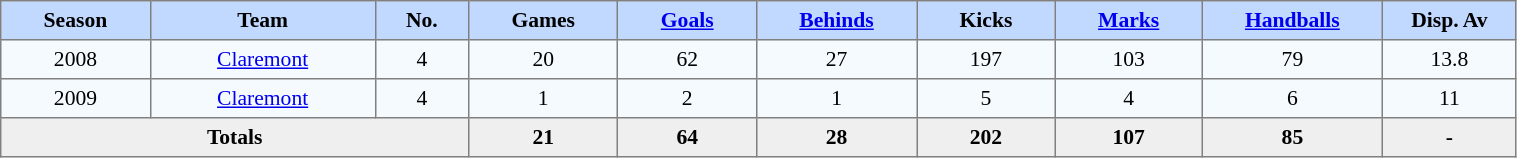<table border="1" cellpadding="4" cellspacing="0" style="text-align:center; font-size:90%; border-collapse:collapse;" width=80%>
<tr style="background:#C1D8FF;">
<th width=3%>Season</th>
<th width=5%>Team</th>
<th width=2%>No.</th>
<th width=3%>Games</th>
<th width=3%><a href='#'>Goals</a></th>
<th width=3%><a href='#'>Behinds</a></th>
<th width=3%>Kicks</th>
<th width=3%><a href='#'>Marks</a></th>
<th width=3%><a href='#'>Handballs</a></th>
<th width=3%>Disp. Av</th>
</tr>
<tr style="background:#F5FAFF;">
<td>2008</td>
<td><a href='#'>Claremont</a></td>
<td>4</td>
<td>20</td>
<td>62</td>
<td>27</td>
<td>197</td>
<td>103</td>
<td>79</td>
<td>13.8</td>
</tr>
<tr style="background:#F5FAFF;">
<td>2009</td>
<td><a href='#'>Claremont</a></td>
<td>4</td>
<td>1</td>
<td>2</td>
<td>1</td>
<td>5</td>
<td>4</td>
<td>6</td>
<td>11</td>
</tr>
<tr style="background:#EFEFEF;">
<th colspan=3>Totals</th>
<td><strong>21</strong></td>
<td><strong>64</strong></td>
<td><strong>28</strong></td>
<td><strong>202</strong></td>
<td><strong>107</strong></td>
<td><strong>85</strong></td>
<td><strong>-</strong></td>
</tr>
</table>
